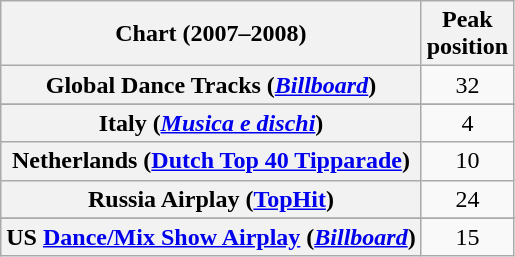<table class="wikitable sortable plainrowheaders">
<tr>
<th>Chart (2007–2008)</th>
<th>Peak<br>position</th>
</tr>
<tr>
<th scope="row">Global Dance Tracks (<em><a href='#'>Billboard</a></em>)</th>
<td style="text-align:center;">32</td>
</tr>
<tr>
</tr>
<tr>
<th scope="row">Italy (<em><a href='#'>Musica e dischi</a></em>)</th>
<td align=center>4</td>
</tr>
<tr>
<th scope="row">Netherlands (<a href='#'>Dutch Top 40 Tipparade</a>)</th>
<td style="text-align:center;">10</td>
</tr>
<tr>
<th scope="row">Russia Airplay (<a href='#'>TopHit</a>)</th>
<td style="text-align:center;">24</td>
</tr>
<tr>
</tr>
<tr>
</tr>
<tr>
<th scope="row">US <a href='#'>Dance/Mix Show Airplay</a> (<em><a href='#'>Billboard</a></em>)</th>
<td style="text-align:center;">15</td>
</tr>
</table>
